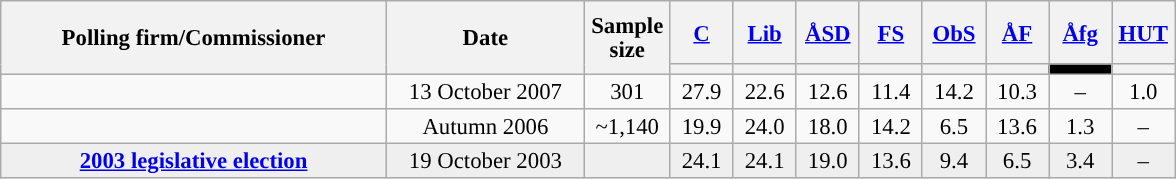<table class="wikitable collapsible" style="text-align:center; font-size:95%; line-height:16px;">
<tr style="height:42px;">
<th style="width:250px;" rowspan="2">Polling firm/Commissioner</th>
<th style="width:125px;" rowspan="2">Date</th>
<th style="width:50px;" rowspan="2">Sample size</th>
<th style="width:35px;"><a href='#'>C</a></th>
<th style="width:35px;"><a href='#'>Lib</a></th>
<th style="width:35px;"><a href='#'>ÅSD</a></th>
<th style="width:35px;"><a href='#'>FS</a></th>
<th style="width:35px;"><a href='#'>ObS</a></th>
<th style="width:35px;"><a href='#'>ÅF</a></th>
<th style="width:35px;"><a href='#'>Åfg</a></th>
<th style="width:35px;"><a href='#'>HUT</a></th>
</tr>
<tr>
<th style="color:inherit;background:"></th>
<th style="color:inherit;background:"></th>
<th style="color:inherit;background:"></th>
<th style="color:inherit;background:"></th>
<th style="color:inherit;background:"></th>
<th style="color:inherit;background:"></th>
<th style="color:inherit;background:black;"></th>
<th style="color:inherit;background:;"></th>
</tr>
<tr>
<td></td>
<td>13 October 2007</td>
<td>301</td>
<td>27.9<br></td>
<td>22.6<br></td>
<td>12.6<br></td>
<td>11.4<br></td>
<td>14.2<br></td>
<td>10.3<br></td>
<td>–</td>
<td>1.0<br></td>
</tr>
<tr>
<td></td>
<td>Autumn 2006</td>
<td>~1,140</td>
<td>19.9<br></td>
<td>24.0<br></td>
<td>18.0<br></td>
<td>14.2<br></td>
<td>6.5<br></td>
<td>13.6<br></td>
<td>1.3<br></td>
<td>–</td>
</tr>
<tr style="background:#EFEFEF;">
<td><strong><a href='#'>2003 legislative election</a></strong></td>
<td>19 October 2003</td>
<td></td>
<td>24.1<br></td>
<td>24.1<br></td>
<td>19.0<br></td>
<td>13.6<br></td>
<td>9.4<br></td>
<td>6.5<br></td>
<td>3.4<br></td>
<td>–</td>
</tr>
</table>
